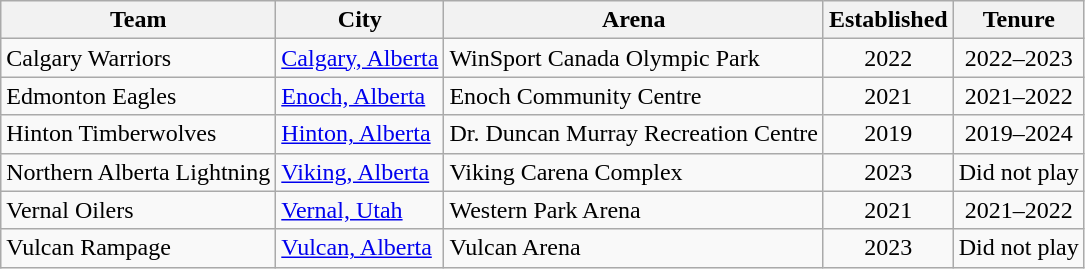<table class="wikitable">
<tr>
<th>Team</th>
<th>City</th>
<th>Arena</th>
<th>Established</th>
<th>Tenure</th>
</tr>
<tr>
<td>Calgary Warriors</td>
<td><a href='#'>Calgary, Alberta</a></td>
<td>WinSport Canada Olympic Park</td>
<td align=center>2022</td>
<td align=center>2022–2023</td>
</tr>
<tr>
<td>Edmonton Eagles</td>
<td><a href='#'>Enoch, Alberta</a></td>
<td>Enoch Community Centre</td>
<td align=center>2021</td>
<td align=center>2021–2022</td>
</tr>
<tr>
<td>Hinton Timberwolves</td>
<td><a href='#'>Hinton, Alberta</a></td>
<td>Dr. Duncan Murray Recreation Centre</td>
<td align=center>2019</td>
<td align=center>2019–2024</td>
</tr>
<tr>
<td>Northern Alberta Lightning</td>
<td><a href='#'>Viking, Alberta</a></td>
<td>Viking Carena Complex</td>
<td align=center>2023</td>
<td align=center>Did not play</td>
</tr>
<tr>
<td>Vernal Oilers</td>
<td><a href='#'>Vernal, Utah</a></td>
<td>Western Park Arena</td>
<td align=center>2021</td>
<td align=center>2021–2022</td>
</tr>
<tr>
<td>Vulcan Rampage</td>
<td><a href='#'>Vulcan, Alberta</a></td>
<td>Vulcan Arena</td>
<td align=center>2023</td>
<td align=center>Did not play</td>
</tr>
</table>
